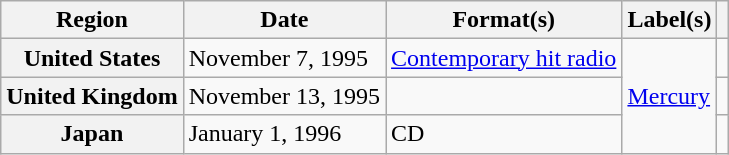<table class="wikitable plainrowheaders">
<tr>
<th scope="col">Region</th>
<th scope="col">Date</th>
<th scope="col">Format(s)</th>
<th scope="col">Label(s)</th>
<th scope="col"></th>
</tr>
<tr>
<th scope="row">United States</th>
<td>November 7, 1995</td>
<td><a href='#'>Contemporary hit radio</a></td>
<td rowspan="3"><a href='#'>Mercury</a></td>
<td align="center"></td>
</tr>
<tr>
<th scope="row">United Kingdom</th>
<td>November 13, 1995</td>
<td></td>
<td align="center"></td>
</tr>
<tr>
<th scope="row">Japan</th>
<td>January 1, 1996</td>
<td>CD</td>
<td align="center"></td>
</tr>
</table>
